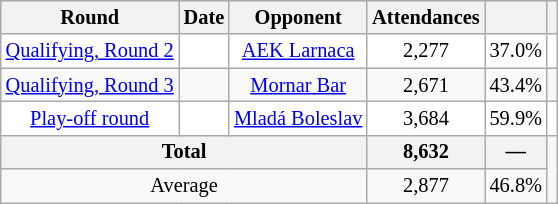<table class="wikitable sortable mw-collapsible mw-collapsed" style="text-align:center; font-size:85%;">
<tr>
<th scope="col">Round</th>
<th scope="col">Date</th>
<th scope="col">Opponent</th>
<th scope="col">Attendances</th>
<th scope="col"></th>
<th scope="col"></th>
</tr>
<tr bgcolor="white">
<td><a href='#'>Qualifying, Round 2</a></td>
<td></td>
<td> <a href='#'>AEK Larnaca</a></td>
<td>2,277</td>
<td>37.0%</td>
<td></td>
</tr>
<tr>
<td><a href='#'>Qualifying, Round 3</a></td>
<td></td>
<td> <a href='#'>Mornar Bar</a></td>
<td>2,671</td>
<td>43.4%</td>
<td></td>
</tr>
<tr bgcolor="white">
<td><a href='#'>Play-off round</a></td>
<td></td>
<td> <a href='#'>Mladá Boleslav</a></td>
<td>3,684</td>
<td>59.9%</td>
<td></td>
</tr>
<tr>
<th colspan="3">Total</th>
<th>8,632</th>
<th>—</th>
</tr>
<tr>
<td colspan="3">Average</td>
<td>2,877</td>
<td>46.8%</td>
</tr>
</table>
